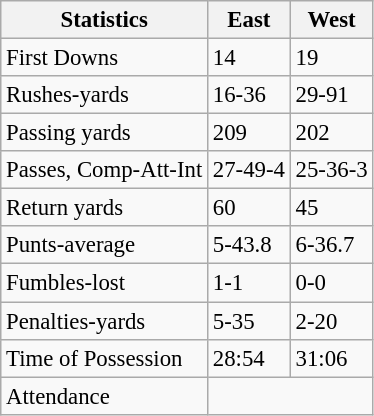<table class="wikitable" style="font-size: 95%;">
<tr>
<th>Statistics</th>
<th>East</th>
<th>West</th>
</tr>
<tr>
<td>First Downs</td>
<td>14</td>
<td>19</td>
</tr>
<tr>
<td>Rushes-yards</td>
<td>16-36</td>
<td>29-91</td>
</tr>
<tr>
<td>Passing yards</td>
<td>209</td>
<td>202</td>
</tr>
<tr>
<td>Passes, Comp-Att-Int</td>
<td>27-49-4</td>
<td>25-36-3</td>
</tr>
<tr>
<td>Return yards</td>
<td>60</td>
<td>45</td>
</tr>
<tr>
<td>Punts-average</td>
<td>5-43.8</td>
<td>6-36.7</td>
</tr>
<tr>
<td>Fumbles-lost</td>
<td>1-1</td>
<td>0-0</td>
</tr>
<tr>
<td>Penalties-yards</td>
<td>5-35</td>
<td>2-20</td>
</tr>
<tr>
<td>Time of Possession</td>
<td>28:54</td>
<td>31:06</td>
</tr>
<tr>
<td>Attendance</td>
<td colspan=2></td>
</tr>
</table>
